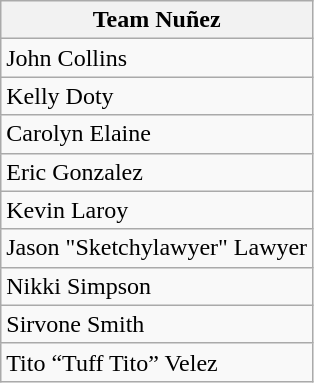<table class="wikitable" style="display: inline-table;">
<tr>
<th>Team Nuñez</th>
</tr>
<tr>
<td>John Collins</td>
</tr>
<tr>
<td>Kelly Doty</td>
</tr>
<tr>
<td>Carolyn Elaine</td>
</tr>
<tr>
<td>Eric Gonzalez</td>
</tr>
<tr>
<td>Kevin Laroy</td>
</tr>
<tr>
<td>Jason "Sketchylawyer" Lawyer</td>
</tr>
<tr>
<td>Nikki Simpson</td>
</tr>
<tr>
<td>Sirvone Smith</td>
</tr>
<tr>
<td>Tito “Tuff Tito” Velez</td>
</tr>
</table>
